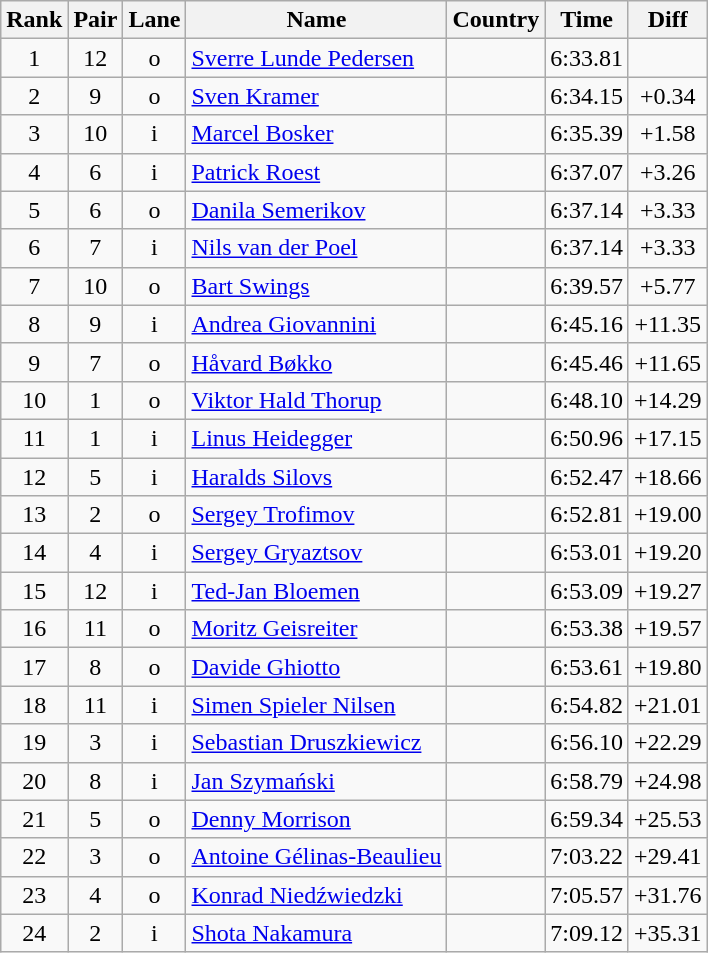<table class="wikitable sortable" style="text-align:center">
<tr>
<th>Rank</th>
<th>Pair</th>
<th>Lane</th>
<th>Name</th>
<th>Country</th>
<th>Time</th>
<th>Diff</th>
</tr>
<tr>
<td>1</td>
<td>12</td>
<td>o</td>
<td align="left"><a href='#'>Sverre Lunde Pedersen</a></td>
<td align="left"></td>
<td>6:33.81</td>
<td></td>
</tr>
<tr>
<td>2</td>
<td>9</td>
<td>o</td>
<td align="left"><a href='#'>Sven Kramer</a></td>
<td align="left"></td>
<td>6:34.15</td>
<td>+0.34</td>
</tr>
<tr>
<td>3</td>
<td>10</td>
<td>i</td>
<td align="left"><a href='#'>Marcel Bosker</a></td>
<td align="left"></td>
<td>6:35.39</td>
<td>+1.58</td>
</tr>
<tr>
<td>4</td>
<td>6</td>
<td>i</td>
<td align="left"><a href='#'>Patrick Roest</a></td>
<td align="left"></td>
<td>6:37.07</td>
<td>+3.26</td>
</tr>
<tr>
<td>5</td>
<td>6</td>
<td>o</td>
<td align="left"><a href='#'>Danila Semerikov</a></td>
<td align="left"></td>
<td>6:37.14</td>
<td>+3.33</td>
</tr>
<tr>
<td>6</td>
<td>7</td>
<td>i</td>
<td align="left"><a href='#'>Nils van der Poel</a></td>
<td align="left"></td>
<td>6:37.14</td>
<td>+3.33</td>
</tr>
<tr>
<td>7</td>
<td>10</td>
<td>o</td>
<td align="left"><a href='#'>Bart Swings</a></td>
<td align="left"></td>
<td>6:39.57</td>
<td>+5.77</td>
</tr>
<tr>
<td>8</td>
<td>9</td>
<td>i</td>
<td align="left"><a href='#'>Andrea Giovannini</a></td>
<td align="left"></td>
<td>6:45.16</td>
<td>+11.35</td>
</tr>
<tr>
<td>9</td>
<td>7</td>
<td>o</td>
<td align="left"><a href='#'>Håvard Bøkko</a></td>
<td align="left"></td>
<td>6:45.46</td>
<td>+11.65</td>
</tr>
<tr>
<td>10</td>
<td>1</td>
<td>o</td>
<td align="left"><a href='#'>Viktor Hald Thorup</a></td>
<td align="left"></td>
<td>6:48.10</td>
<td>+14.29</td>
</tr>
<tr>
<td>11</td>
<td>1</td>
<td>i</td>
<td align="left"><a href='#'>Linus Heidegger</a></td>
<td align="left"></td>
<td>6:50.96</td>
<td>+17.15</td>
</tr>
<tr>
<td>12</td>
<td>5</td>
<td>i</td>
<td align="left"><a href='#'>Haralds Silovs</a></td>
<td align="left"></td>
<td>6:52.47</td>
<td>+18.66</td>
</tr>
<tr>
<td>13</td>
<td>2</td>
<td>o</td>
<td align="left"><a href='#'>Sergey Trofimov</a></td>
<td align="left"></td>
<td>6:52.81</td>
<td>+19.00</td>
</tr>
<tr>
<td>14</td>
<td>4</td>
<td>i</td>
<td align="left"><a href='#'>Sergey Gryaztsov</a></td>
<td align="left"></td>
<td>6:53.01</td>
<td>+19.20</td>
</tr>
<tr>
<td>15</td>
<td>12</td>
<td>i</td>
<td align="left"><a href='#'>Ted-Jan Bloemen</a></td>
<td align="left"></td>
<td>6:53.09</td>
<td>+19.27</td>
</tr>
<tr>
<td>16</td>
<td>11</td>
<td>o</td>
<td align="left"><a href='#'>Moritz Geisreiter</a></td>
<td align="left"></td>
<td>6:53.38</td>
<td>+19.57</td>
</tr>
<tr>
<td>17</td>
<td>8</td>
<td>o</td>
<td align="left"><a href='#'>Davide Ghiotto</a></td>
<td align="left"></td>
<td>6:53.61</td>
<td>+19.80</td>
</tr>
<tr>
<td>18</td>
<td>11</td>
<td>i</td>
<td align="left"><a href='#'>Simen Spieler Nilsen</a></td>
<td align="left"></td>
<td>6:54.82</td>
<td>+21.01</td>
</tr>
<tr>
<td>19</td>
<td>3</td>
<td>i</td>
<td align="left"><a href='#'>Sebastian Druszkiewicz</a></td>
<td align="left"></td>
<td>6:56.10</td>
<td>+22.29</td>
</tr>
<tr>
<td>20</td>
<td>8</td>
<td>i</td>
<td align="left"><a href='#'>Jan Szymański</a></td>
<td align="left"></td>
<td>6:58.79</td>
<td>+24.98</td>
</tr>
<tr>
<td>21</td>
<td>5</td>
<td>o</td>
<td align="left"><a href='#'>Denny Morrison</a></td>
<td align="left"></td>
<td>6:59.34</td>
<td>+25.53</td>
</tr>
<tr>
<td>22</td>
<td>3</td>
<td>o</td>
<td align="left"><a href='#'>Antoine Gélinas-Beaulieu</a></td>
<td align="left"></td>
<td>7:03.22</td>
<td>+29.41</td>
</tr>
<tr>
<td>23</td>
<td>4</td>
<td>o</td>
<td align="left"><a href='#'>Konrad Niedźwiedzki</a></td>
<td align="left"></td>
<td>7:05.57</td>
<td>+31.76</td>
</tr>
<tr>
<td>24</td>
<td>2</td>
<td>i</td>
<td align="left"><a href='#'>Shota Nakamura</a></td>
<td align="left"></td>
<td>7:09.12</td>
<td>+35.31</td>
</tr>
</table>
